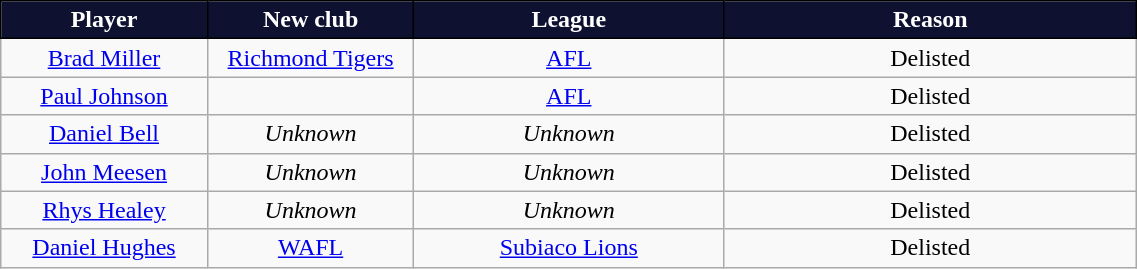<table class="wikitable" style="text-align:center; font-size:100%; width:60%;">
<tr style="color:#FFFFFF;">
<th style="background:#0F1131; border: solid black 1px; width: 10%">Player</th>
<th style="background:#0F1131; border: solid black 1px; width: 10%">New club</th>
<th style="background:#0F1131; border: solid black 1px; width: 15%">League</th>
<th style="background:#0F1131; border: solid black 1px; width: 20%">Reason</th>
</tr>
<tr>
<td><a href='#'>Brad Miller</a></td>
<td><a href='#'>Richmond Tigers</a></td>
<td><a href='#'>AFL</a></td>
<td>Delisted</td>
</tr>
<tr>
<td><a href='#'>Paul Johnson</a></td>
<td></td>
<td><a href='#'>AFL</a></td>
<td>Delisted</td>
</tr>
<tr>
<td><a href='#'>Daniel Bell</a></td>
<td><em>Unknown</em></td>
<td><em>Unknown</em></td>
<td>Delisted</td>
</tr>
<tr>
<td><a href='#'>John Meesen</a></td>
<td><em>Unknown</em></td>
<td><em>Unknown</em></td>
<td>Delisted</td>
</tr>
<tr>
<td><a href='#'>Rhys Healey</a></td>
<td><em>Unknown</em></td>
<td><em>Unknown</em></td>
<td>Delisted</td>
</tr>
<tr>
<td><a href='#'>Daniel Hughes</a></td>
<td><a href='#'>WAFL</a></td>
<td><a href='#'>Subiaco Lions</a></td>
<td>Delisted</td>
</tr>
</table>
